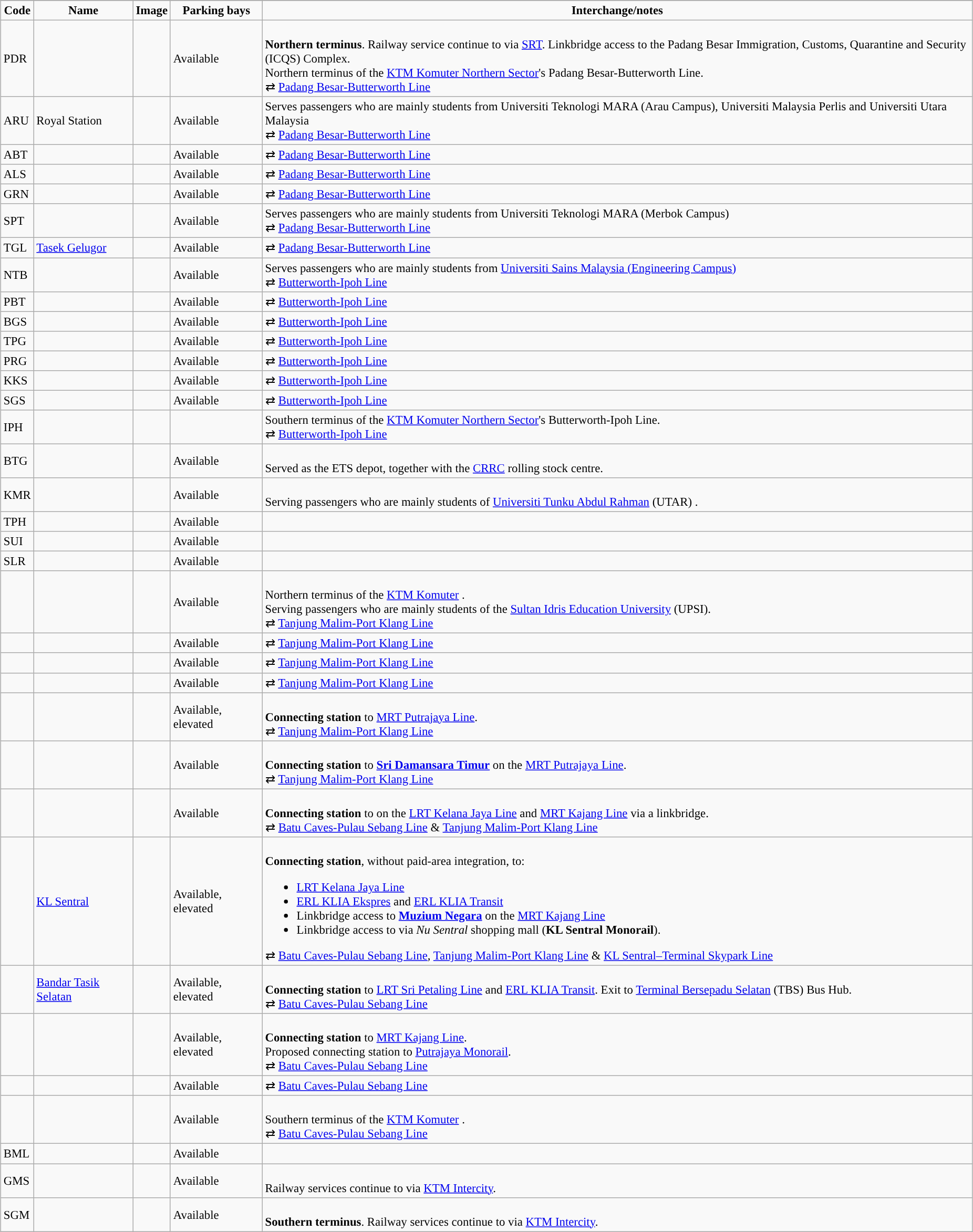<table class="wikitable sortable" style="margin-left:1em; margin-bottom:1em; color:black; font-size:95%;">
<tr style="text-align:center;">
</tr>
<tr align="center" style="color:black">
<td><strong>Code</strong></td>
<td><strong>Name</strong></td>
<td><strong>Image</strong></td>
<td><strong>Parking bays</strong></td>
<td><strong>Interchange/notes</strong></td>
</tr>
<tr>
<td>PDR</td>
<td><strong></strong></td>
<td></td>
<td>Available</td>
<td><br><strong>Northern terminus</strong>. Railway service continue to  via <a href='#'>SRT</a>. Linkbridge access to the Padang Besar Immigration, Customs, Quarantine and Security (ICQS) Complex.<br>Northern terminus of the <a href='#'>KTM Komuter Northern Sector</a>'s Padang Besar-Butterworth Line.<br>⇄ <a href='#'>Padang Besar-Butterworth Line</a></td>
</tr>
<tr>
<td>ARU</td>
<td> Royal Station</td>
<td></td>
<td>Available</td>
<td>Serves passengers who are mainly students from Universiti Teknologi MARA (Arau Campus), Universiti Malaysia Perlis and Universiti Utara Malaysia<br>⇄ <a href='#'>Padang Besar-Butterworth Line</a></td>
</tr>
<tr>
<td>ABT</td>
<td></td>
<td></td>
<td>Available</td>
<td>⇄ <a href='#'>Padang Besar-Butterworth Line</a></td>
</tr>
<tr>
<td>ALS</td>
<td></td>
<td></td>
<td>Available</td>
<td>⇄ <a href='#'>Padang Besar-Butterworth Line</a></td>
</tr>
<tr>
<td>GRN</td>
<td></td>
<td></td>
<td>Available</td>
<td>⇄ <a href='#'>Padang Besar-Butterworth Line</a></td>
</tr>
<tr>
<td>SPT</td>
<td></td>
<td></td>
<td>Available</td>
<td>Serves passengers who are mainly students from Universiti Teknologi MARA (Merbok Campus)<br>⇄ <a href='#'>Padang Besar-Butterworth Line</a></td>
</tr>
<tr>
<td>TGL</td>
<td><a href='#'>Tasek Gelugor</a></td>
<td></td>
<td>Available</td>
<td>⇄ <a href='#'>Padang Besar-Butterworth Line</a></td>
</tr>
<tr>
<td>NTB</td>
<td></td>
<td></td>
<td>Available</td>
<td>Serves passengers who are mainly students from <a href='#'>Universiti Sains Malaysia (Engineering Campus)</a><br>⇄ <a href='#'>Butterworth-Ipoh Line</a></td>
</tr>
<tr>
<td>PBT</td>
<td></td>
<td></td>
<td>Available</td>
<td>⇄ <a href='#'>Butterworth-Ipoh Line</a></td>
</tr>
<tr>
<td>BGS</td>
<td></td>
<td></td>
<td>Available</td>
<td>⇄ <a href='#'>Butterworth-Ipoh Line</a></td>
</tr>
<tr>
<td>TPG</td>
<td></td>
<td></td>
<td>Available</td>
<td>⇄ <a href='#'>Butterworth-Ipoh Line</a></td>
</tr>
<tr>
<td>PRG</td>
<td></td>
<td></td>
<td>Available</td>
<td>⇄ <a href='#'>Butterworth-Ipoh Line</a></td>
</tr>
<tr>
<td>KKS</td>
<td></td>
<td></td>
<td>Available</td>
<td>⇄ <a href='#'>Butterworth-Ipoh Line</a></td>
</tr>
<tr>
<td>SGS</td>
<td></td>
<td></td>
<td>Available</td>
<td>⇄ <a href='#'>Butterworth-Ipoh Line</a></td>
</tr>
<tr>
<td>IPH</td>
<td></td>
<td></td>
<td Available></td>
<td>Southern terminus of the <a href='#'>KTM Komuter Northern Sector</a>'s Butterworth-Ipoh Line.<br>⇄ <a href='#'>Butterworth-Ipoh Line</a></td>
</tr>
<tr>
<td>BTG</td>
<td></td>
<td></td>
<td>Available</td>
<td><br>Served as the ETS depot, together with the <a href='#'>CRRC</a> rolling stock centre.</td>
</tr>
<tr>
<td>KMR</td>
<td></td>
<td></td>
<td>Available</td>
<td><br>Serving passengers who are mainly students of <a href='#'>Universiti Tunku Abdul Rahman</a> (UTAR) .</td>
</tr>
<tr>
<td>TPH</td>
<td></td>
<td></td>
<td>Available</td>
<td></td>
</tr>
<tr>
<td>SUI</td>
<td></td>
<td></td>
<td>Available</td>
<td></td>
</tr>
<tr>
<td>SLR</td>
<td></td>
<td></td>
<td>Available</td>
<td></td>
</tr>
<tr>
<td></td>
<td></td>
<td></td>
<td>Available</td>
<td><br>Northern terminus of the <a href='#'>KTM Komuter</a> .<br>Serving passengers who are mainly students of the <a href='#'>Sultan Idris Education University</a> (UPSI).<br>⇄ <a href='#'>Tanjung Malim-Port Klang Line</a></td>
</tr>
<tr>
<td></td>
<td></td>
<td></td>
<td>Available</td>
<td>⇄ <a href='#'>Tanjung Malim-Port Klang Line</a></td>
</tr>
<tr>
<td></td>
<td></td>
<td></td>
<td>Available</td>
<td>⇄ <a href='#'>Tanjung Malim-Port Klang Line</a></td>
</tr>
<tr>
<td></td>
<td></td>
<td></td>
<td>Available</td>
<td>⇄ <a href='#'>Tanjung Malim-Port Klang Line</a></td>
</tr>
<tr>
<td></td>
<td></td>
<td></td>
<td>Available, elevated</td>
<td><br><strong>Connecting station</strong> to  <a href='#'>MRT Putrajaya Line</a>.<br>⇄ <a href='#'>Tanjung Malim-Port Klang Line</a></td>
</tr>
<tr>
<td></td>
<td></td>
<td></td>
<td>Available</td>
<td><br><strong>Connecting station</strong> to  <a href='#'><strong>Sri Damansara Timur</strong></a> on the <a href='#'>MRT Putrajaya Line</a>.<br>⇄ <a href='#'>Tanjung Malim-Port Klang Line</a></td>
</tr>
<tr>
<td></td>
<td></td>
<td></td>
<td>Available</td>
<td><br><strong>Connecting station</strong> to  <strong></strong> on the <a href='#'>LRT Kelana Jaya Line</a> and <a href='#'>MRT Kajang Line</a> via a linkbridge.<br>⇄ <a href='#'>Batu Caves-Pulau Sebang Line</a> & <a href='#'>Tanjung Malim-Port Klang Line</a></td>
</tr>
<tr>
<td></td>
<td><a href='#'>KL Sentral</a></td>
<td></td>
<td>Available, elevated</td>
<td><br><strong>Connecting station</strong>, without paid-area integration, to:<ul><li> <a href='#'>LRT Kelana Jaya Line</a></li><li> <a href='#'>ERL KLIA Ekspres</a> and <a href='#'>ERL KLIA Transit</a></li><li>Linkbridge access to  <a href='#'><strong>Muzium Negara</strong></a> on the <a href='#'>MRT Kajang Line</a></li><li>Linkbridge access to   via <em>Nu Sentral</em> shopping mall (<strong>KL Sentral Monorail</strong>).</li></ul>⇄ <a href='#'>Batu Caves-Pulau Sebang Line</a>, <a href='#'>Tanjung Malim-Port Klang Line</a> & <a href='#'>KL Sentral–Terminal Skypark Line</a></td>
</tr>
<tr>
<td></td>
<td><a href='#'>Bandar Tasik Selatan</a></td>
<td></td>
<td>Available, elevated</td>
<td><br><strong>Connecting station</strong> to  <a href='#'>LRT Sri Petaling Line</a> and <a href='#'>ERL KLIA Transit</a>. Exit to <a href='#'>Terminal Bersepadu Selatan</a> (TBS) Bus Hub.<br>⇄ <a href='#'>Batu Caves-Pulau Sebang Line</a></td>
</tr>
<tr>
<td></td>
<td></td>
<td></td>
<td>Available, elevated</td>
<td><br><strong>Connecting station</strong> to  <a href='#'>MRT Kajang Line</a>.<br>Proposed connecting station to <a href='#'>Putrajaya Monorail</a>.<br>⇄ <a href='#'>Batu Caves-Pulau Sebang Line</a></td>
</tr>
<tr>
<td></td>
<td></td>
<td></td>
<td>Available</td>
<td>⇄ <a href='#'>Batu Caves-Pulau Sebang Line</a></td>
</tr>
<tr>
<td></td>
<td></td>
<td></td>
<td>Available</td>
<td><br>Southern terminus of the <a href='#'>KTM Komuter</a> .<br>⇄ <a href='#'>Batu Caves-Pulau Sebang Line</a></td>
</tr>
<tr>
<td>BML</td>
<td></td>
<td></td>
<td>Available</td>
<td></td>
</tr>
<tr>
<td>GMS</td>
<td></td>
<td></td>
<td>Available</td>
<td><br>Railway services continue to  via <a href='#'>KTM Intercity</a>.</td>
</tr>
<tr>
<td>SGM</td>
<td><strong></strong></td>
<td></td>
<td>Available</td>
<td><br><strong>Southern terminus</strong>. Railway services continue to  via <a href='#'>KTM Intercity</a>.</td>
</tr>
</table>
